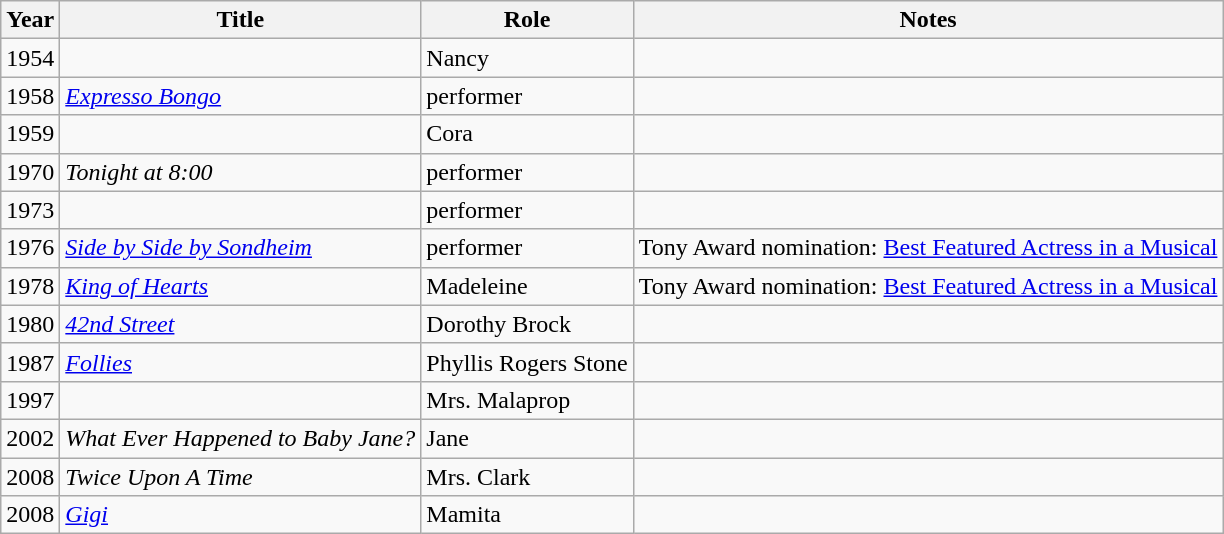<table class="wikitable sortable">
<tr>
<th>Year</th>
<th>Title</th>
<th>Role</th>
<th class="unsortable">Notes</th>
</tr>
<tr>
<td>1954</td>
<td><em></em></td>
<td>Nancy</td>
<td></td>
</tr>
<tr>
<td>1958</td>
<td><em><a href='#'>Expresso Bongo</a></em></td>
<td>performer</td>
<td></td>
</tr>
<tr>
<td>1959</td>
<td><em></em></td>
<td>Cora</td>
<td></td>
</tr>
<tr>
<td>1970</td>
<td><em>Tonight at 8:00</em></td>
<td>performer</td>
<td></td>
</tr>
<tr>
<td>1973</td>
<td><em></em></td>
<td>performer</td>
<td></td>
</tr>
<tr>
<td>1976</td>
<td><em><a href='#'>Side by Side by Sondheim</a></em></td>
<td>performer</td>
<td>Tony Award nomination: <a href='#'>Best Featured Actress in a Musical</a></td>
</tr>
<tr>
<td>1978</td>
<td><em><a href='#'>King of Hearts</a></em></td>
<td>Madeleine</td>
<td>Tony Award nomination: <a href='#'>Best Featured Actress in a Musical</a></td>
</tr>
<tr>
<td>1980</td>
<td><em><a href='#'>42nd Street</a></em></td>
<td>Dorothy Brock</td>
<td></td>
</tr>
<tr>
<td>1987</td>
<td><em><a href='#'>Follies</a></em></td>
<td>Phyllis Rogers Stone</td>
<td></td>
</tr>
<tr>
<td>1997</td>
<td><em></em></td>
<td>Mrs. Malaprop</td>
<td></td>
</tr>
<tr>
<td>2002</td>
<td><em>What Ever Happened to Baby Jane?</em></td>
<td>Jane</td>
<td></td>
</tr>
<tr>
<td>2008</td>
<td><em>Twice Upon A Time</em></td>
<td>Mrs. Clark</td>
<td></td>
</tr>
<tr>
<td>2008</td>
<td><em><a href='#'>Gigi</a></em></td>
<td>Mamita</td>
<td></td>
</tr>
</table>
